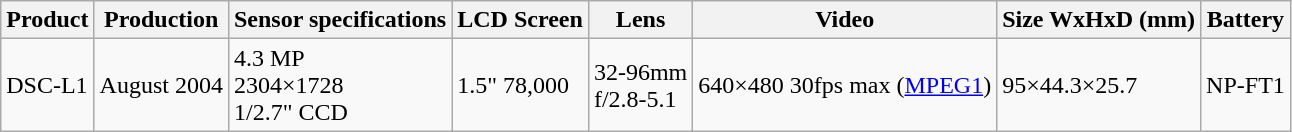<table class="wikitable">
<tr>
<th>Product</th>
<th>Production</th>
<th>Sensor specifications</th>
<th>LCD Screen</th>
<th>Lens</th>
<th>Video</th>
<th>Size WxHxD (mm)</th>
<th>Battery</th>
</tr>
<tr>
<td>DSC-L1</td>
<td>August 2004</td>
<td>4.3 MP<br>2304×1728<br>1/2.7" CCD</td>
<td>1.5" 78,000</td>
<td>32-96mm<br>f/2.8-5.1</td>
<td>640×480 30fps max (<a href='#'>MPEG1</a>)</td>
<td>95×44.3×25.7</td>
<td>NP-FT1</td>
</tr>
</table>
